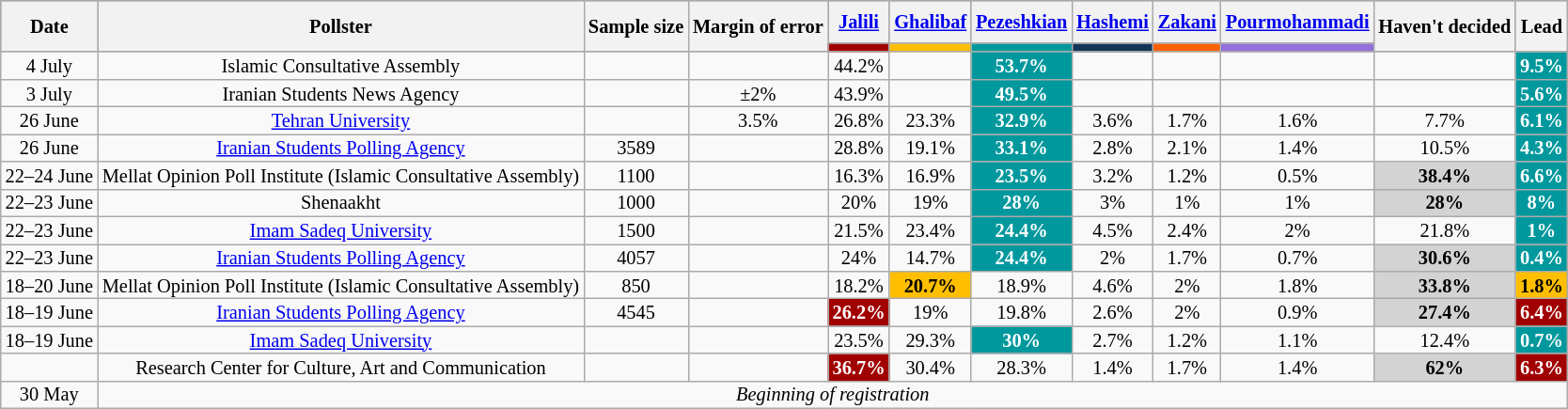<table class="wikitable" style="text-align:center;font-size:85%;line-height:13px">
<tr style="height:30px;background-color:#8B8B8B">
<th rowspan=2>Date</th>
<th rowspan=2>Pollster</th>
<th rowspan=2>Sample size</th>
<th rowspan=2>Margin of error</th>
<th><a href='#'>Jalili</a></th>
<th><a href='#'>Ghalibaf</a></th>
<th><a href='#'>Pezeshkian</a></th>
<th><a href='#'>Hashemi</a></th>
<th><a href='#'>Zakani</a></th>
<th><a href='#'>Pourmohammadi</a></th>
<th rowspan=2>Haven't decided</th>
<th rowspan=2>Lead</th>
</tr>
<tr>
<td bgcolor="#A10000"></td>
<td bgcolor="#ffbf00"></td>
<td bgcolor="#00989D"></td>
<td bgcolor="#123456"></td>
<td bgcolor="#FE6100"></td>
<td bgcolor="#9370db"></td>
</tr>
<tr>
<td>4 July</td>
<td>Islamic Consultative Assembly</td>
<td></td>
<td></td>
<td>44.2%</td>
<td></td>
<td style="background:#00989D;color:#FFFFFF;"><strong>53.7%</strong></td>
<td></td>
<td></td>
<td></td>
<td></td>
<td style="background:#00989D;color:#FFFFFF;"><strong>9.5%</strong></td>
</tr>
<tr>
<td>3 July</td>
<td>Iranian Students News Agency</td>
<td></td>
<td>±2%</td>
<td>43.9%</td>
<td></td>
<td style="background:#00989D;color:#FFFFFF;"><strong>49.5%</strong></td>
<td></td>
<td></td>
<td></td>
<td></td>
<td style="background:#00989D;color:#FFFFFF;"><strong>5.6%</strong></td>
</tr>
<tr>
<td>26 June</td>
<td><a href='#'>Tehran University</a></td>
<td></td>
<td>3.5%</td>
<td>26.8%</td>
<td>23.3%</td>
<td style="background:#00989D;color:#FFFFFF;"><strong>32.9%</strong></td>
<td>3.6%</td>
<td>1.7%</td>
<td>1.6%</td>
<td>7.7%</td>
<td style="background:#00989D;color:#FFFFFF;"><strong>6.1%</strong></td>
</tr>
<tr>
<td>26 June</td>
<td><a href='#'>Iranian Students Polling Agency</a></td>
<td>3589</td>
<td></td>
<td>28.8%</td>
<td>19.1%</td>
<td style="background:#00989D;color:#FFFFFF;"><strong>33.1%</strong></td>
<td>2.8%</td>
<td>2.1%</td>
<td>1.4%</td>
<td>10.5%</td>
<td style="background:#00989D;color:#FFFFFF;"><strong>4.3%</strong></td>
</tr>
<tr>
<td>22–24 June</td>
<td>Mellat Opinion Poll Institute (Islamic Consultative Assembly)</td>
<td>1100</td>
<td></td>
<td>16.3%</td>
<td>16.9%</td>
<td style="background:#00989D;color:#FFFFFF;"><strong>23.5%</strong></td>
<td>3.2%</td>
<td>1.2%</td>
<td>0.5%</td>
<td style="background:lightgrey"><strong>38.4%</strong></td>
<td style="background:#00989D;color:#FFFFFF;"><strong>6.6%</strong></td>
</tr>
<tr>
<td>22–23 June</td>
<td>Shenaakht</td>
<td>1000</td>
<td></td>
<td>20%</td>
<td>19%</td>
<td style="background:#00989D;color:#FFFFFF;"><strong>28%</strong></td>
<td>3%</td>
<td>1%</td>
<td>1%</td>
<td style="background:lightgrey"><strong>28%</strong></td>
<td style="background:#00989D;color:#FFFFFF;"><strong>8%</strong></td>
</tr>
<tr>
<td>22–23 June</td>
<td><a href='#'>Imam Sadeq University</a></td>
<td>1500</td>
<td></td>
<td>21.5%</td>
<td>23.4%</td>
<td style="background:#00989D;color:#FFFFFF;"><strong>24.4%</strong></td>
<td>4.5%</td>
<td>2.4%</td>
<td>2%</td>
<td>21.8%</td>
<td style="background:#00989D;color:#FFFFFF;"><strong>1%</strong></td>
</tr>
<tr>
<td>22–23 June</td>
<td><a href='#'>Iranian Students Polling Agency</a></td>
<td>4057</td>
<td></td>
<td>24%</td>
<td>14.7%</td>
<td style="background:#00989D;color:#FFFFFF;"><strong>24.4%</strong></td>
<td>2%</td>
<td>1.7%</td>
<td>0.7%</td>
<td style="background:lightgrey"><strong>30.6%</strong></td>
<td style="background:#00989D;color:#FFFFFF;"><strong>0.4%</strong></td>
</tr>
<tr>
<td>18–20 June</td>
<td>Mellat Opinion Poll Institute (Islamic Consultative Assembly)</td>
<td>850</td>
<td></td>
<td>18.2%</td>
<td style="background:#ffbf00"><strong>20.7%</strong></td>
<td>18.9%</td>
<td>4.6%</td>
<td>2%</td>
<td>1.8%</td>
<td style="background:lightgrey"><strong>33.8%</strong></td>
<td style="background:#ffbf00"><strong>1.8%</strong></td>
</tr>
<tr>
<td>18–19 June</td>
<td><a href='#'>Iranian Students Polling Agency</a></td>
<td>4545</td>
<td></td>
<td style="background:#A10000;color:#FFFFFF;"><strong>26.2%</strong></td>
<td>19%</td>
<td>19.8%</td>
<td>2.6%</td>
<td>2%</td>
<td>0.9%</td>
<td style="background:lightgrey"><strong>27.4%</strong></td>
<td style="background:#A10000;color:#FFFFFF;"><strong>6.4%</strong></td>
</tr>
<tr>
<td>18–19 June</td>
<td><a href='#'>Imam Sadeq University</a></td>
<td></td>
<td></td>
<td>23.5%</td>
<td>29.3%</td>
<td style="background:#00989D;color:#FFFFFF;"><strong>30%</strong></td>
<td>2.7%</td>
<td>1.2%</td>
<td>1.1%</td>
<td>12.4%</td>
<td style="background:#00989D;color:#FFFFFF;"><strong>0.7%</strong></td>
</tr>
<tr>
<td></td>
<td>Research Center for Culture, Art and Communication</td>
<td></td>
<td></td>
<td style="background:#A10000;color:#FFFFFF;"><strong>36.7%</strong></td>
<td>30.4%</td>
<td>28.3%</td>
<td>1.4%</td>
<td>1.7%</td>
<td>1.4%</td>
<td style="background:lightgrey"><strong>62%</strong></td>
<td style="background:#A10000;color:#FFFFFF;"><strong>6.3%</strong></td>
</tr>
<tr>
<td>30 May</td>
<td colspan="12"><em>Beginning of registration</em></td>
</tr>
</table>
